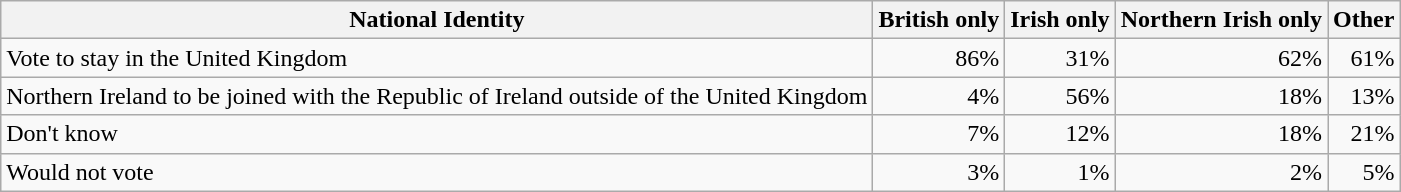<table class="wikitable" style="text-align:right">
<tr>
<th>National Identity</th>
<th>British only</th>
<th>Irish only</th>
<th>Northern Irish only</th>
<th>Other</th>
</tr>
<tr>
<td style="text-align:left">Vote to stay in the United Kingdom</td>
<td>86%</td>
<td>31%</td>
<td>62%</td>
<td>61%</td>
</tr>
<tr>
<td style="text-align:left">Northern Ireland to be joined with the Republic of Ireland outside of the United Kingdom</td>
<td>4%</td>
<td>56%</td>
<td>18%</td>
<td>13%</td>
</tr>
<tr>
<td style="text-align:left">Don't know</td>
<td>7%</td>
<td>12%</td>
<td>18%</td>
<td>21%</td>
</tr>
<tr>
<td style="text-align:left">Would not vote</td>
<td>3%</td>
<td>1%</td>
<td>2%</td>
<td>5%</td>
</tr>
</table>
